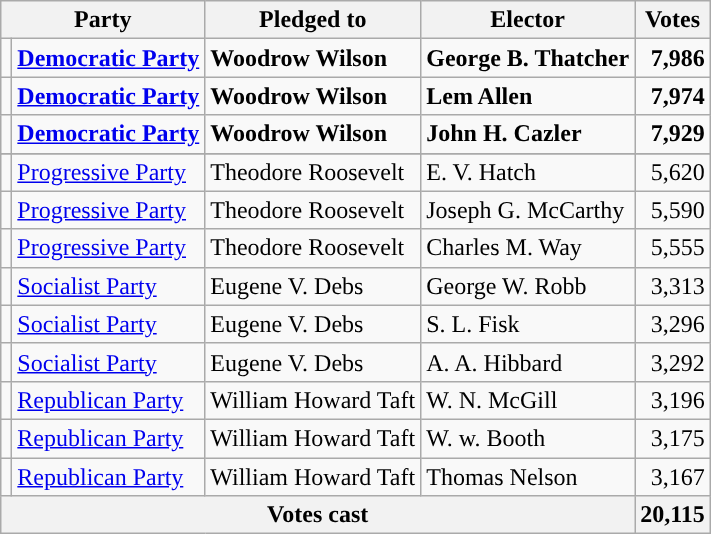<table class="wikitable">
<tr>
<th colspan=2>Party</th>
<th>Pledged to</th>
<th>Elector</th>
<th>Votes</th>
</tr>
<tr style="font-weight:bold">
<td></td>
<td><a href='#'>Democratic Party</a></td>
<td>Woodrow Wilson</td>
<td>George B. Thatcher</td>
<td align="right">7,986</td>
</tr>
<tr style="font-weight:bold">
<td></td>
<td><a href='#'>Democratic Party</a></td>
<td>Woodrow Wilson</td>
<td>Lem Allen</td>
<td align="right">7,974</td>
</tr>
<tr style="font-weight:bold">
<td></td>
<td><a href='#'>Democratic Party</a></td>
<td>Woodrow Wilson</td>
<td>John H. Cazler</td>
<td align="right">7,929</td>
</tr>
<tr style="font-weight:bold">
</tr>
<tr>
<td></td>
<td><a href='#'>Progressive Party</a></td>
<td>Theodore Roosevelt</td>
<td>E. V. Hatch</td>
<td align="right">5,620</td>
</tr>
<tr>
<td></td>
<td><a href='#'>Progressive Party</a></td>
<td>Theodore Roosevelt</td>
<td>Joseph G. McCarthy</td>
<td align="right">5,590</td>
</tr>
<tr>
<td></td>
<td><a href='#'>Progressive Party</a></td>
<td>Theodore Roosevelt</td>
<td>Charles M. Way</td>
<td align="right">5,555</td>
</tr>
<tr>
<td></td>
<td><a href='#'>Socialist Party</a></td>
<td>Eugene V. Debs</td>
<td>George W. Robb</td>
<td align="right">3,313</td>
</tr>
<tr>
<td></td>
<td><a href='#'>Socialist Party</a></td>
<td>Eugene V. Debs</td>
<td>S. L. Fisk</td>
<td align="right">3,296</td>
</tr>
<tr>
<td></td>
<td><a href='#'>Socialist Party</a></td>
<td>Eugene V. Debs</td>
<td>A. A. Hibbard</td>
<td align="right">3,292</td>
</tr>
<tr>
<td></td>
<td><a href='#'>Republican Party</a></td>
<td>William Howard Taft</td>
<td>W. N. McGill</td>
<td align="right">3,196</td>
</tr>
<tr>
<td></td>
<td><a href='#'>Republican Party</a></td>
<td>William Howard Taft</td>
<td>W. w. Booth</td>
<td align="right">3,175</td>
</tr>
<tr>
<td></td>
<td><a href='#'>Republican Party</a></td>
<td>William Howard Taft</td>
<td>Thomas Nelson</td>
<td align="right">3,167</td>
</tr>
<tr>
<th colspan="4">Votes cast</th>
<th>20,115</th>
</tr>
</table>
